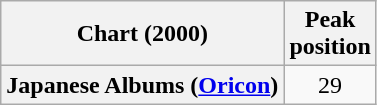<table class="wikitable plainrowheaders" style="text-align:center">
<tr>
<th scope="col">Chart (2000)</th>
<th scope="col">Peak<br>position</th>
</tr>
<tr>
<th scope="row">Japanese Albums (<a href='#'>Oricon</a>)</th>
<td>29</td>
</tr>
</table>
